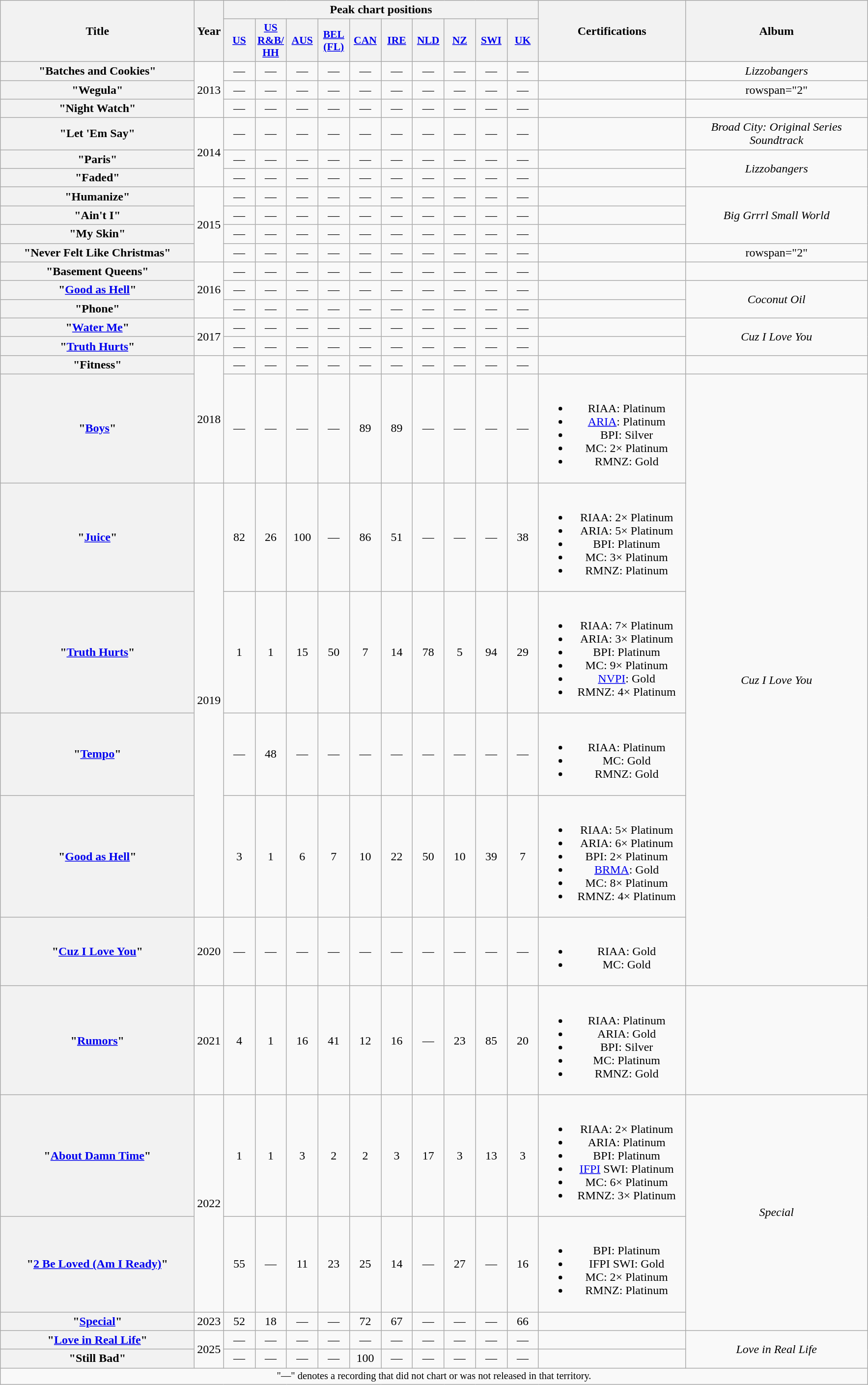<table class="wikitable plainrowheaders" style="text-align:center;">
<tr>
<th scope="col" rowspan="2" style="width:16em;">Title</th>
<th scope="col" rowspan="2" style="width:1em;">Year</th>
<th scope="col" colspan="10">Peak chart positions</th>
<th scope="col" rowspan="2" style="width:12em;">Certifications</th>
<th scope="col" rowspan="2" style="width:15em;">Album</th>
</tr>
<tr>
<th scope="col" style="width:2.5em;font-size:90%;"><a href='#'>US</a><br></th>
<th scope="col" style="width:2.5em;font-size:90%;"><a href='#'>US<br>R&B/<br>HH</a><br></th>
<th scope="col" style="width:2.5em;font-size:90%;"><a href='#'>AUS</a><br></th>
<th scope="col" style="width:2.5em;font-size:90%;"><a href='#'>BEL<br>(FL)</a><br></th>
<th scope="col" style="width:2.5em;font-size:90%;"><a href='#'>CAN</a><br></th>
<th scope="col" style="width:2.5em;font-size:90%;"><a href='#'>IRE</a><br></th>
<th scope="col" style="width:2.5em;font-size:90%;"><a href='#'>NLD</a><br></th>
<th scope="col" style="width:2.5em;font-size:90%;"><a href='#'>NZ</a><br></th>
<th scope="col" style="width:2.5em;font-size:90%;"><a href='#'>SWI</a><br></th>
<th scope="col" style="width:2.5em;font-size:90%;"><a href='#'>UK</a><br></th>
</tr>
<tr>
<th scope="row">"Batches and Cookies"<br></th>
<td rowspan="3">2013</td>
<td>—</td>
<td>—</td>
<td>—</td>
<td>—</td>
<td>—</td>
<td>—</td>
<td>—</td>
<td>—</td>
<td>—</td>
<td>—</td>
<td></td>
<td><em>Lizzobangers</em></td>
</tr>
<tr>
<th scope="row">"Wegula"<br></th>
<td>—</td>
<td>—</td>
<td>—</td>
<td>—</td>
<td>—</td>
<td>—</td>
<td>—</td>
<td>—</td>
<td>—</td>
<td>—</td>
<td></td>
<td>rowspan="2" </td>
</tr>
<tr>
<th scope="row">"Night Watch"<br></th>
<td>—</td>
<td>—</td>
<td>—</td>
<td>—</td>
<td>—</td>
<td>—</td>
<td>—</td>
<td>—</td>
<td>—</td>
<td>—</td>
<td></td>
</tr>
<tr>
<th scope="row">"Let 'Em Say"<br></th>
<td rowspan="3">2014</td>
<td>—</td>
<td>—</td>
<td>—</td>
<td>—</td>
<td>—</td>
<td>—</td>
<td>—</td>
<td>—</td>
<td>—</td>
<td>—</td>
<td></td>
<td><em>Broad City: Original Series Soundtrack</em></td>
</tr>
<tr>
<th scope="row">"Paris"</th>
<td>—</td>
<td>—</td>
<td>—</td>
<td>—</td>
<td>—</td>
<td>—</td>
<td>—</td>
<td>—</td>
<td>—</td>
<td>—</td>
<td></td>
<td rowspan="2"><em>Lizzobangers</em></td>
</tr>
<tr>
<th scope="row">"Faded"</th>
<td>—</td>
<td>—</td>
<td>—</td>
<td>—</td>
<td>—</td>
<td>—</td>
<td>—</td>
<td>—</td>
<td>—</td>
<td>—</td>
<td></td>
</tr>
<tr>
<th scope="row">"Humanize"</th>
<td rowspan="4">2015</td>
<td>—</td>
<td>—</td>
<td>—</td>
<td>—</td>
<td>—</td>
<td>—</td>
<td>—</td>
<td>—</td>
<td>—</td>
<td>—</td>
<td></td>
<td rowspan="3"><em>Big Grrrl Small World</em></td>
</tr>
<tr>
<th scope="row">"Ain't I"</th>
<td>—</td>
<td>—</td>
<td>—</td>
<td>—</td>
<td>—</td>
<td>—</td>
<td>—</td>
<td>—</td>
<td>—</td>
<td>—</td>
<td></td>
</tr>
<tr>
<th scope="row">"My Skin"</th>
<td>—</td>
<td>—</td>
<td>—</td>
<td>—</td>
<td>—</td>
<td>—</td>
<td>—</td>
<td>—</td>
<td>—</td>
<td>—</td>
<td></td>
</tr>
<tr>
<th scope="row">"Never Felt Like Christmas"</th>
<td>—</td>
<td>—</td>
<td>—</td>
<td>—</td>
<td>—</td>
<td>—</td>
<td>—</td>
<td>—</td>
<td>—</td>
<td>—</td>
<td></td>
<td>rowspan="2" </td>
</tr>
<tr>
<th scope="row">"Basement Queens"<br></th>
<td rowspan="3">2016</td>
<td>—</td>
<td>—</td>
<td>—</td>
<td>—</td>
<td>—</td>
<td>—</td>
<td>—</td>
<td>—</td>
<td>—</td>
<td>—</td>
<td></td>
</tr>
<tr>
<th scope="row">"<a href='#'>Good as Hell</a>"<br></th>
<td>—</td>
<td>—</td>
<td>—</td>
<td>—</td>
<td>—</td>
<td>—</td>
<td>—</td>
<td>—</td>
<td>—</td>
<td>—</td>
<td></td>
<td rowspan="2"><em>Coconut Oil</em></td>
</tr>
<tr>
<th scope="row">"Phone"</th>
<td>—</td>
<td>—</td>
<td>—</td>
<td>—</td>
<td>—</td>
<td>—</td>
<td>—</td>
<td>—</td>
<td>—</td>
<td>—</td>
<td></td>
</tr>
<tr>
<th scope="row">"<a href='#'>Water Me</a>"</th>
<td rowspan="2">2017</td>
<td>—</td>
<td>—</td>
<td>—</td>
<td>—</td>
<td>—</td>
<td>—</td>
<td>—</td>
<td>—</td>
<td>—</td>
<td>—</td>
<td></td>
<td rowspan="2"><em>Cuz I Love You</em></td>
</tr>
<tr>
<th scope="row">"<a href='#'>Truth Hurts</a>"<br></th>
<td>—</td>
<td>—</td>
<td>—</td>
<td>—</td>
<td>—</td>
<td>—</td>
<td>—</td>
<td>—</td>
<td>—</td>
<td>—</td>
<td></td>
</tr>
<tr>
<th scope="row">"Fitness"</th>
<td rowspan="2">2018</td>
<td>—</td>
<td>—</td>
<td>—</td>
<td>—</td>
<td>—</td>
<td>—</td>
<td>—</td>
<td>—</td>
<td>—</td>
<td>—</td>
<td></td>
<td></td>
</tr>
<tr>
<th scope="row">"<a href='#'>Boys</a>"</th>
<td>—</td>
<td>—</td>
<td>—</td>
<td>—</td>
<td>89</td>
<td>89</td>
<td>—</td>
<td>—</td>
<td>—</td>
<td>—</td>
<td><br><ul><li>RIAA: Platinum</li><li><a href='#'>ARIA</a>: Platinum</li><li>BPI: Silver</li><li>MC: 2× Platinum</li><li>RMNZ: Gold</li></ul></td>
<td rowspan="6"><em>Cuz I Love You</em></td>
</tr>
<tr>
<th scope="row">"<a href='#'>Juice</a>"</th>
<td rowspan="4">2019</td>
<td>82</td>
<td>26</td>
<td>100</td>
<td>—</td>
<td>86</td>
<td>51</td>
<td>—</td>
<td>—</td>
<td>—</td>
<td>38</td>
<td><br><ul><li>RIAA: 2× Platinum</li><li>ARIA: 5× Platinum</li><li>BPI: Platinum</li><li>MC: 3× Platinum</li><li>RMNZ: Platinum</li></ul></td>
</tr>
<tr>
<th scope="row">"<a href='#'>Truth Hurts</a>"<br></th>
<td>1</td>
<td>1</td>
<td>15</td>
<td>50</td>
<td>7</td>
<td>14</td>
<td>78</td>
<td>5</td>
<td>94</td>
<td>29</td>
<td><br><ul><li>RIAA: 7× Platinum</li><li>ARIA: 3× Platinum</li><li>BPI: Platinum</li><li>MC: 9× Platinum</li><li><a href='#'>NVPI</a>: Gold</li><li>RMNZ: 4× Platinum</li></ul></td>
</tr>
<tr>
<th scope="row">"<a href='#'>Tempo</a>"<br></th>
<td>—</td>
<td>48</td>
<td>—</td>
<td>—</td>
<td>—</td>
<td>—</td>
<td>—</td>
<td>—</td>
<td>—</td>
<td>—</td>
<td><br><ul><li>RIAA: Platinum</li><li>MC: Gold</li><li>RMNZ: Gold</li></ul></td>
</tr>
<tr>
<th scope="row">"<a href='#'>Good as Hell</a>"<br></th>
<td>3</td>
<td>1</td>
<td>6</td>
<td>7</td>
<td>10</td>
<td>22</td>
<td>50</td>
<td>10</td>
<td>39</td>
<td>7</td>
<td><br><ul><li>RIAA: 5× Platinum</li><li>ARIA: 6× Platinum</li><li>BPI: 2× Platinum</li><li><a href='#'>BRMA</a>: Gold</li><li>MC: 8× Platinum</li><li>RMNZ: 4× Platinum</li></ul></td>
</tr>
<tr>
<th scope="row">"<a href='#'>Cuz I Love You</a>"</th>
<td>2020</td>
<td>—</td>
<td>—</td>
<td>—</td>
<td>—</td>
<td>—</td>
<td>—</td>
<td>—</td>
<td>—</td>
<td>—</td>
<td>—</td>
<td><br><ul><li>RIAA: Gold</li><li>MC: Gold</li></ul></td>
</tr>
<tr>
<th scope="row">"<a href='#'>Rumors</a>"<br></th>
<td>2021</td>
<td>4</td>
<td>1</td>
<td>16</td>
<td>41</td>
<td>12</td>
<td>16</td>
<td>—</td>
<td>23</td>
<td>85</td>
<td>20</td>
<td><br><ul><li>RIAA: Platinum</li><li>ARIA: Gold</li><li>BPI: Silver</li><li>MC: Platinum</li><li>RMNZ: Gold</li></ul></td>
<td></td>
</tr>
<tr>
<th scope="row">"<a href='#'>About Damn Time</a>"</th>
<td rowspan="2">2022</td>
<td>1</td>
<td>1</td>
<td>3</td>
<td>2</td>
<td>2</td>
<td>3</td>
<td>17</td>
<td>3</td>
<td>13</td>
<td>3</td>
<td><br><ul><li>RIAA: 2× Platinum</li><li>ARIA: Platinum</li><li>BPI: Platinum</li><li><a href='#'>IFPI</a> SWI: Platinum</li><li>MC: 6× Platinum</li><li>RMNZ: 3× Platinum</li></ul></td>
<td rowspan="3"><em>Special</em></td>
</tr>
<tr>
<th scope="row">"<a href='#'>2 Be Loved (Am I Ready)</a>"</th>
<td>55</td>
<td>—</td>
<td>11</td>
<td>23</td>
<td>25</td>
<td>14</td>
<td>—</td>
<td>27</td>
<td>—</td>
<td>16</td>
<td><br><ul><li>BPI: Platinum</li><li>IFPI SWI: Gold</li><li>MC: 2× Platinum</li><li>RMNZ: Platinum</li></ul></td>
</tr>
<tr>
<th scope="row">"<a href='#'>Special</a>"<br></th>
<td>2023</td>
<td>52</td>
<td>18</td>
<td>—</td>
<td>—</td>
<td>72</td>
<td>67</td>
<td>—</td>
<td>—</td>
<td>—</td>
<td>66</td>
<td></td>
</tr>
<tr>
<th scope="row">"<a href='#'>Love in Real Life</a>"</th>
<td rowspan="2">2025</td>
<td>—</td>
<td>—</td>
<td>—</td>
<td>—</td>
<td>—</td>
<td>—</td>
<td>—</td>
<td>—</td>
<td>—</td>
<td>—</td>
<td></td>
<td rowspan="2"><em>Love in Real Life</em></td>
</tr>
<tr>
<th scope="row">"Still Bad"</th>
<td>—</td>
<td>—</td>
<td>—</td>
<td>—</td>
<td>100</td>
<td>—</td>
<td>—</td>
<td>—</td>
<td>—</td>
<td>—</td>
<td></td>
</tr>
<tr>
<td colspan="14" style="font-size:85%">"—" denotes a recording that did not chart or was not released in that territory.</td>
</tr>
</table>
